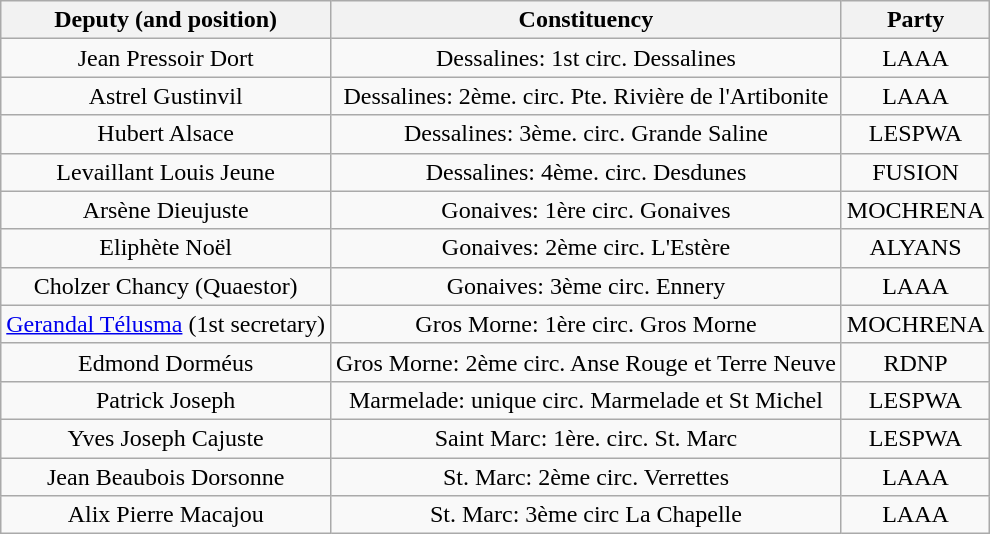<table class="wikitable" style="text-align:center;">
<tr>
<th>Deputy (and position)</th>
<th>Constituency</th>
<th>Party</th>
</tr>
<tr>
<td>Jean Pressoir Dort</td>
<td>Dessalines: 1st circ. Dessalines</td>
<td>LAAA</td>
</tr>
<tr>
<td>Astrel Gustinvil</td>
<td>Dessalines: 2ème. circ. Pte. Rivière de l'Artibonite</td>
<td>LAAA</td>
</tr>
<tr>
<td>Hubert Alsace</td>
<td>Dessalines: 3ème. circ. Grande Saline</td>
<td>LESPWA</td>
</tr>
<tr>
<td>Levaillant Louis Jeune</td>
<td>Dessalines: 4ème. circ. Desdunes</td>
<td>FUSION</td>
</tr>
<tr>
<td>Arsène Dieujuste</td>
<td>Gonaives: 1ère circ. Gonaives</td>
<td>MOCHRENA</td>
</tr>
<tr>
<td>Eliphète Noël</td>
<td>Gonaives: 2ème circ. L'Estère</td>
<td>ALYANS</td>
</tr>
<tr>
<td>Cholzer Chancy (Quaestor)</td>
<td>Gonaives: 3ème circ. Ennery</td>
<td>LAAA</td>
</tr>
<tr>
<td><a href='#'>Gerandal Télusma</a> (1st secretary)</td>
<td>Gros Morne: 1ère circ. Gros Morne</td>
<td>MOCHRENA</td>
</tr>
<tr>
<td>Edmond Dorméus</td>
<td>Gros Morne: 2ème circ. Anse Rouge et Terre Neuve</td>
<td>RDNP</td>
</tr>
<tr>
<td>Patrick Joseph</td>
<td>Marmelade: unique circ. Marmelade et St Michel</td>
<td>LESPWA</td>
</tr>
<tr>
<td>Yves Joseph Cajuste</td>
<td>Saint Marc: 1ère. circ. St. Marc</td>
<td>LESPWA</td>
</tr>
<tr>
<td>Jean Beaubois Dorsonne</td>
<td>St. Marc: 2ème circ. Verrettes</td>
<td>LAAA</td>
</tr>
<tr>
<td>Alix Pierre Macajou</td>
<td>St. Marc: 3ème circ La Chapelle</td>
<td>LAAA</td>
</tr>
</table>
